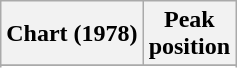<table class="wikitable sortable plainrowheaders" style="text-align:center">
<tr>
<th scope="col">Chart (1978)</th>
<th scope="col">Peak<br>position</th>
</tr>
<tr>
</tr>
<tr>
</tr>
<tr>
</tr>
<tr>
</tr>
</table>
